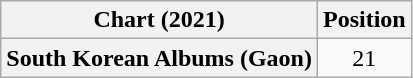<table class="wikitable plainrowheaders" style="text-align:center">
<tr>
<th scope="col">Chart (2021)</th>
<th scope="col">Position</th>
</tr>
<tr>
<th scope="row">South Korean Albums (Gaon)</th>
<td>21</td>
</tr>
</table>
